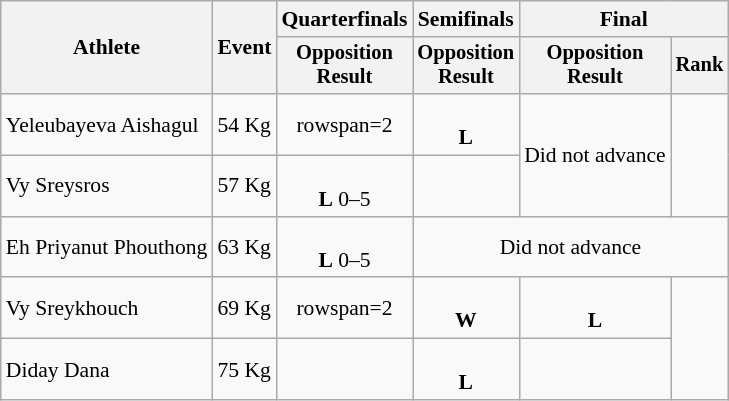<table class=wikitable style=font-size:90%;text-align:center>
<tr>
<th rowspan="2">Athlete</th>
<th rowspan="2">Event</th>
<th>Quarterfinals</th>
<th>Semifinals</th>
<th colspan=2>Final</th>
</tr>
<tr style="font-size:95%">
<th>Opposition<br>Result</th>
<th>Opposition<br>Result</th>
<th>Opposition<br>Result</th>
<th>Rank</th>
</tr>
<tr align=center>
<td align=left>Yeleubayeva Aishagul</td>
<td align=left>54 Kg</td>
<td>rowspan=2 </td>
<td><br><strong>L</strong> </td>
<td rowspan=2>Did not advance</td>
<td rowspan=2></td>
</tr>
<tr align=center>
<td align=left>Vy Sreysros</td>
<td align=left>57 Kg</td>
<td><br><strong>L</strong> 0–5</td>
</tr>
<tr align=center>
<td align=left>Eh Priyanut Phouthong</td>
<td align=left>63 Kg</td>
<td><br><strong>L</strong> 0–5</td>
<td colspan=3>Did not advance</td>
</tr>
<tr align=center>
<td align=left>Vy Sreykhouch</td>
<td align=left>69 Kg</td>
<td>rowspan=2 </td>
<td><br><strong>W</strong> </td>
<td><br><strong>L</strong> </td>
<td rowspan=2></td>
</tr>
<tr align=center>
<td align=left>Diday Dana</td>
<td align=left>75 Kg</td>
<td></td>
<td><br><strong>L</strong> </td>
</tr>
</table>
